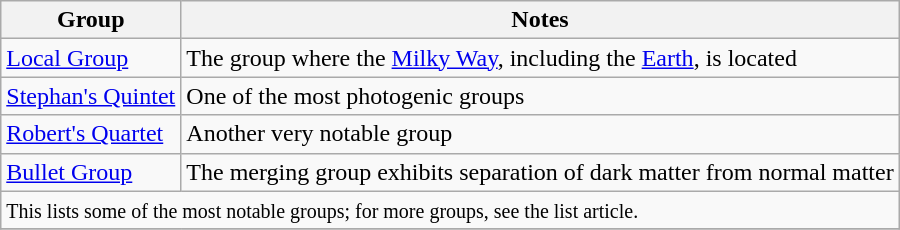<table class=wikitable>
<tr>
<th>Group</th>
<th>Notes</th>
</tr>
<tr>
<td><a href='#'>Local Group</a></td>
<td>The group where the <a href='#'>Milky Way</a>, including the <a href='#'>Earth</a>, is located</td>
</tr>
<tr>
<td><a href='#'>Stephan's Quintet</a></td>
<td>One of the most photogenic groups</td>
</tr>
<tr>
<td><a href='#'>Robert's Quartet</a></td>
<td>Another very notable group</td>
</tr>
<tr>
<td><a href='#'>Bullet Group</a></td>
<td>The merging group exhibits separation of dark matter from normal matter</td>
</tr>
<tr class=sortbottom>
<td colspan=99><small> This lists some of the most notable groups; for more groups, see the list article. </small></td>
</tr>
<tr>
</tr>
</table>
